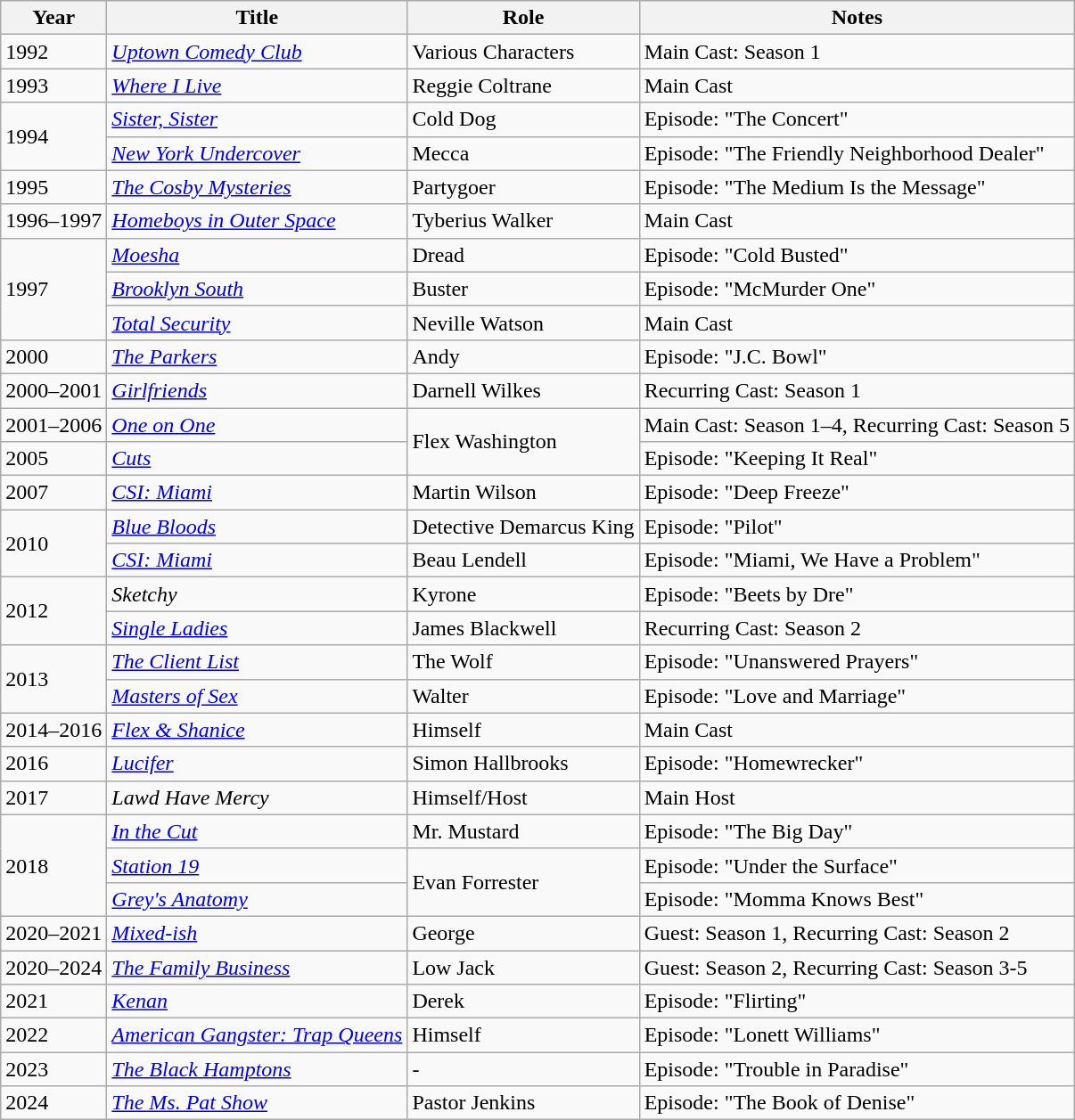<table class="wikitable plainrowheaders sortable" style="margin-right: 0;">
<tr>
<th>Year</th>
<th>Title</th>
<th>Role</th>
<th>Notes</th>
</tr>
<tr>
<td>1992</td>
<td><em><a href='#'>Uptown Comedy Club</a></em></td>
<td>Various Characters</td>
<td>Main Cast: Season 1</td>
</tr>
<tr>
<td>1993</td>
<td><em><a href='#'>Where I Live</a></em></td>
<td>Reggie Coltrane</td>
<td>Main Cast</td>
</tr>
<tr>
<td rowspan="2">1994</td>
<td><em><a href='#'>Sister, Sister</a></em></td>
<td>Cold Dog</td>
<td>Episode: "The Concert"</td>
</tr>
<tr>
<td><em><a href='#'>New York Undercover</a></em></td>
<td>Mecca</td>
<td>Episode: "The Friendly Neighborhood Dealer"</td>
</tr>
<tr>
<td>1995</td>
<td><em><a href='#'>The Cosby Mysteries</a></em></td>
<td>Partygoer</td>
<td>Episode: "The Medium Is the Message"</td>
</tr>
<tr>
<td>1996–1997</td>
<td><em><a href='#'>Homeboys in Outer Space</a></em></td>
<td>Tyberius Walker</td>
<td>Main Cast</td>
</tr>
<tr>
<td rowspan="3">1997</td>
<td><em><a href='#'>Moesha</a></em></td>
<td>Dread</td>
<td>Episode: "Cold Busted"</td>
</tr>
<tr>
<td><em><a href='#'>Brooklyn South</a></em></td>
<td>Buster</td>
<td>Episode: "McMurder One"</td>
</tr>
<tr>
<td><em><a href='#'>Total Security</a></em></td>
<td>Neville Watson</td>
<td>Main Cast</td>
</tr>
<tr>
<td>2000</td>
<td><em><a href='#'>The Parkers</a></em></td>
<td>Andy</td>
<td>Episode: "J.C. Bowl"</td>
</tr>
<tr>
<td>2000–2001</td>
<td><em><a href='#'>Girlfriends</a></em></td>
<td>Darnell Wilkes</td>
<td>Recurring Cast: Season 1</td>
</tr>
<tr>
<td>2001–2006</td>
<td><em><a href='#'>One on One</a></em></td>
<td rowspan="2">Flex Washington</td>
<td>Main Cast: Season 1–4, Recurring Cast: Season 5</td>
</tr>
<tr>
<td>2005</td>
<td><em><a href='#'>Cuts</a></em></td>
<td>Episode: "Keeping It Real"</td>
</tr>
<tr>
<td>2007</td>
<td><em><a href='#'>CSI: Miami</a></em></td>
<td>Martin Wilson</td>
<td>Episode: "Deep Freeze"</td>
</tr>
<tr>
<td rowspan="2">2010</td>
<td><em><a href='#'>Blue Bloods</a></em></td>
<td>Detective Demarcus King</td>
<td>Episode: "Pilot"</td>
</tr>
<tr>
<td><em><a href='#'>CSI: Miami</a></em></td>
<td>Beau Lendell</td>
<td>Episode: "Miami, We Have a Problem"</td>
</tr>
<tr>
<td rowspan="2">2012</td>
<td><em>Sketchy</em></td>
<td>Kyrone</td>
<td>Episode: "Beets by Dre"</td>
</tr>
<tr>
<td><em><a href='#'>Single Ladies</a></em></td>
<td>James Blackwell</td>
<td>Recurring Cast: Season 2</td>
</tr>
<tr>
<td rowspan="2">2013</td>
<td><em><a href='#'>The Client List</a></em></td>
<td>The Wolf</td>
<td>Episode: "Unanswered Prayers"</td>
</tr>
<tr>
<td><em><a href='#'>Masters of Sex</a></em></td>
<td>Walter</td>
<td>Episode: "Love and Marriage"</td>
</tr>
<tr>
<td>2014–2016</td>
<td><em><a href='#'>Flex & Shanice</a></em></td>
<td>Himself</td>
<td>Main Cast</td>
</tr>
<tr>
<td>2016</td>
<td><em><a href='#'>Lucifer</a></em></td>
<td>Simon Hallbrooks</td>
<td>Episode: "Homewrecker"</td>
</tr>
<tr>
<td>2017</td>
<td><em>Lawd Have Mercy</em></td>
<td>Himself/Host</td>
<td>Main Host</td>
</tr>
<tr>
<td rowspan="3">2018</td>
<td><em><a href='#'>In the Cut</a></em></td>
<td>Mr. Mustard</td>
<td>Episode: "The Big Day"</td>
</tr>
<tr>
<td><em><a href='#'>Station 19</a></em></td>
<td rowspan="2">Evan Forrester</td>
<td>Episode: "Under the Surface"</td>
</tr>
<tr>
<td><em><a href='#'>Grey's Anatomy</a></em></td>
<td>Episode: "Momma Knows Best"</td>
</tr>
<tr>
<td>2020–2021</td>
<td><em><a href='#'>Mixed-ish</a></em></td>
<td>George</td>
<td>Guest: Season 1, Recurring Cast: Season 2</td>
</tr>
<tr>
<td>2020–2024</td>
<td><em><a href='#'>The Family Business</a></em></td>
<td>Low Jack</td>
<td>Guest: Season 2, Recurring Cast: Season 3-5</td>
</tr>
<tr>
<td>2021</td>
<td><em><a href='#'>Kenan</a></em></td>
<td>Derek</td>
<td>Episode: "Flirting"</td>
</tr>
<tr>
<td>2022</td>
<td><em><a href='#'>American Gangster: Trap Queens</a></em></td>
<td>Himself</td>
<td>Episode: "Lonett Williams"</td>
</tr>
<tr>
<td>2023</td>
<td><em><a href='#'>The Black Hamptons</a></em></td>
<td>-</td>
<td>Episode: "Trouble in Paradise"</td>
</tr>
<tr>
<td>2024</td>
<td><em><a href='#'>The Ms. Pat Show</a></em></td>
<td>Pastor Jenkins</td>
<td>Episode: "The Book of Denise"</td>
</tr>
</table>
